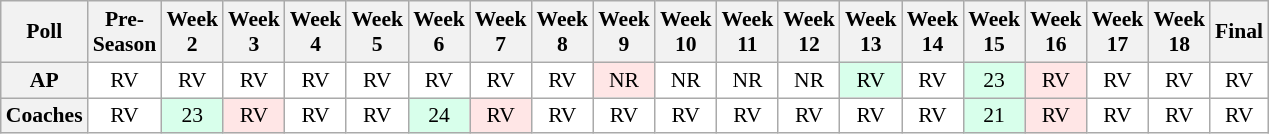<table class="wikitable" style="white-space:nowrap;font-size:90%">
<tr>
<th>Poll</th>
<th>Pre-<br>Season</th>
<th>Week<br>2</th>
<th>Week<br>3</th>
<th>Week<br>4</th>
<th>Week<br>5</th>
<th>Week<br>6</th>
<th>Week<br>7</th>
<th>Week<br>8</th>
<th>Week<br>9</th>
<th>Week<br>10</th>
<th>Week<br>11</th>
<th>Week<br>12</th>
<th>Week<br>13</th>
<th>Week<br>14</th>
<th>Week<br>15</th>
<th>Week<br>16</th>
<th>Week<br>17</th>
<th>Week<br>18</th>
<th>Final</th>
</tr>
<tr style="text-align:center;">
<th>AP</th>
<td style="background:#FFF;">RV</td>
<td style="background:#FFF;">RV</td>
<td style="background:#FFF;">RV</td>
<td style="background:#FFF;">RV</td>
<td style="background:#FFF;">RV</td>
<td style="background:#FFF;">RV</td>
<td style="background:#FFF;">RV</td>
<td style="background:#FFF;">RV</td>
<td style="background:#FFE6E6;">NR</td>
<td style="background:#FFF;">NR</td>
<td style="background:#FFF;">NR</td>
<td style="background:#FFF;">NR</td>
<td style="background:#D8FFEB;">RV</td>
<td style="background:#FFF;">RV</td>
<td style="background:#D8FFEB;">23</td>
<td style="background:#FFE6E6;">RV</td>
<td style="background:#FFF;">RV</td>
<td style="background:#FFF;">RV</td>
<td style="background:#FFF;">RV</td>
</tr>
<tr style="text-align:center;">
<th>Coaches</th>
<td style="background:#FFF;">RV</td>
<td style="background:#D8FFEB;">23</td>
<td style="background:#FFE6E6;">RV</td>
<td style="background:#FFF;">RV</td>
<td style="background:#FFF;">RV</td>
<td style="background:#D8FFEB;">24</td>
<td style="background:#FFE6E6;">RV</td>
<td style="background:#FFF;">RV</td>
<td style="background:#FFF;">RV</td>
<td style="background:#FFF;">RV</td>
<td style="background:#FFF;">RV</td>
<td style="background:#FFF;">RV</td>
<td style="background:#FFF;">RV</td>
<td style="background:#FFF;">RV</td>
<td style="background:#D8FFEB;">21</td>
<td style="background:#FFE6E6;">RV</td>
<td style="background:#FFF;">RV</td>
<td style="background:#FFF;">RV</td>
<td style="background:#FFF;">RV</td>
</tr>
</table>
